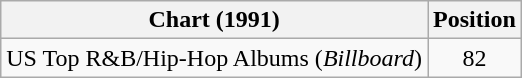<table class="wikitable plainrowheaders">
<tr>
<th>Chart (1991)</th>
<th>Position</th>
</tr>
<tr>
<td>US Top R&B/Hip-Hop Albums (<em>Billboard</em>)</td>
<td style="text-align:center">82</td>
</tr>
</table>
